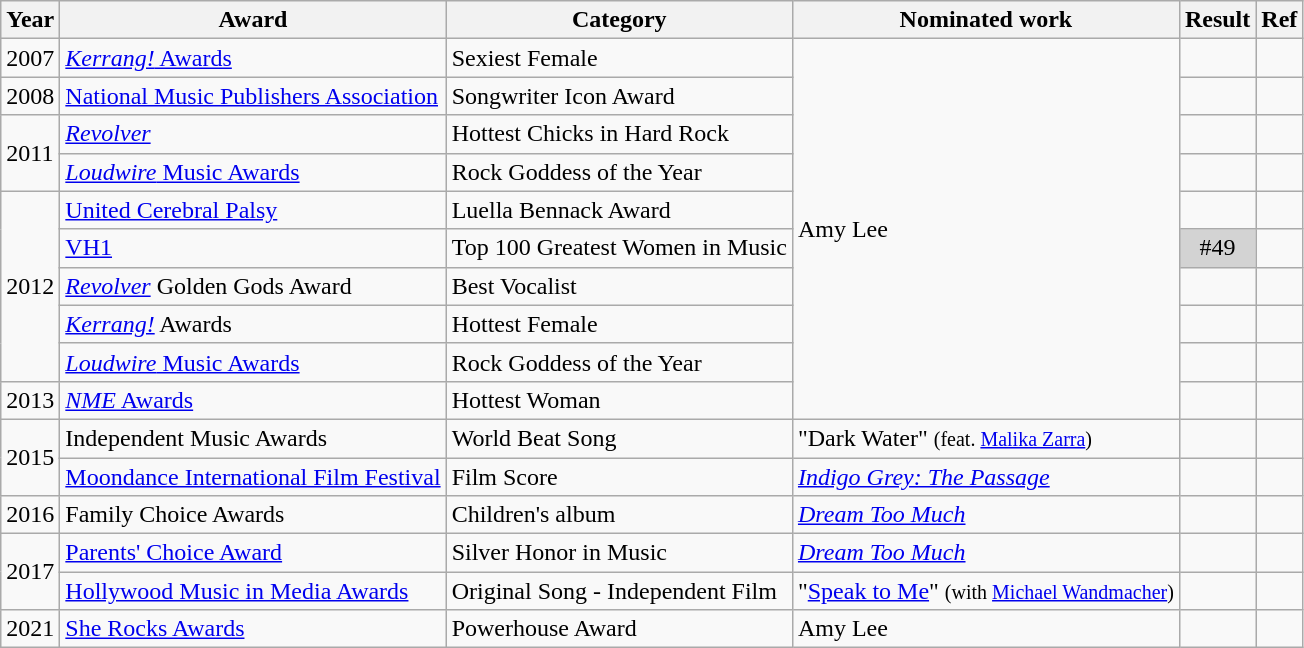<table class="wikitable sortable">
<tr>
<th>Year</th>
<th>Award</th>
<th>Category</th>
<th>Nominated work</th>
<th>Result</th>
<th>Ref</th>
</tr>
<tr>
<td>2007</td>
<td><a href='#'><em>Kerrang!</em> Awards</a></td>
<td>Sexiest Female</td>
<td rowspan="10">Amy Lee</td>
<td></td>
<td style="text-align:center;"></td>
</tr>
<tr>
<td>2008</td>
<td><a href='#'>National Music Publishers Association</a></td>
<td>Songwriter Icon Award</td>
<td></td>
<td style="text-align:center;"></td>
</tr>
<tr>
<td rowspan="2">2011</td>
<td><em><a href='#'>Revolver</a></em></td>
<td>Hottest Chicks in Hard Rock</td>
<td></td>
<td style="text-align:center;"></td>
</tr>
<tr>
<td><a href='#'><em>Loudwire</em> Music Awards</a></td>
<td>Rock Goddess of the Year</td>
<td></td>
<td style="text-align:center;"></td>
</tr>
<tr>
<td rowspan="5">2012</td>
<td><a href='#'>United Cerebral Palsy</a></td>
<td>Luella Bennack Award</td>
<td></td>
<td style="text-align:center;"></td>
</tr>
<tr>
<td><a href='#'>VH1</a></td>
<td>Top 100 Greatest Women in Music</td>
<td style="background:lightgrey; text-align:center;">#49</td>
<td style="text-align:center;"></td>
</tr>
<tr>
<td><em><a href='#'>Revolver</a></em> Golden Gods Award</td>
<td>Best Vocalist</td>
<td></td>
<td style="text-align:center;"></td>
</tr>
<tr>
<td><em><a href='#'>Kerrang!</a></em> Awards</td>
<td>Hottest Female</td>
<td></td>
<td style="text-align:center;"></td>
</tr>
<tr>
<td><a href='#'><em>Loudwire</em> Music Awards</a></td>
<td>Rock Goddess of the Year</td>
<td></td>
<td style="text-align:center;"></td>
</tr>
<tr>
<td>2013</td>
<td><a href='#'><em>NME</em> Awards</a></td>
<td>Hottest Woman</td>
<td></td>
<td style="text-align:center;"></td>
</tr>
<tr>
<td rowspan="2">2015</td>
<td>Independent Music Awards</td>
<td>World Beat Song</td>
<td>"Dark Water" <small>(feat. <a href='#'>Malika Zarra</a>)</small></td>
<td></td>
<td style="text-align:center;"></td>
</tr>
<tr>
<td><a href='#'>Moondance International Film Festival</a></td>
<td>Film Score</td>
<td><em><a href='#'>Indigo Grey: The Passage</a></em></td>
<td></td>
<td style="text-align:center;"></td>
</tr>
<tr>
<td>2016</td>
<td>Family Choice Awards</td>
<td>Children's album</td>
<td><em><a href='#'>Dream Too Much</a></em></td>
<td></td>
<td style="text-align:center;"></td>
</tr>
<tr>
<td rowspan="2">2017</td>
<td><a href='#'>Parents' Choice Award</a></td>
<td>Silver Honor in Music</td>
<td><em><a href='#'>Dream Too Much</a></em></td>
<td></td>
<td style="text-align:center;"></td>
</tr>
<tr>
<td><a href='#'>Hollywood Music in Media Awards</a></td>
<td>Original Song - Independent Film</td>
<td>"<a href='#'>Speak to Me</a>" <small>(with <a href='#'>Michael Wandmacher</a>)</small></td>
<td></td>
<td style="text-align:center;"></td>
</tr>
<tr>
<td>2021</td>
<td><a href='#'>She Rocks Awards</a></td>
<td>Powerhouse Award</td>
<td>Amy Lee</td>
<td></td>
<td style="text-align:center;"></td>
</tr>
</table>
